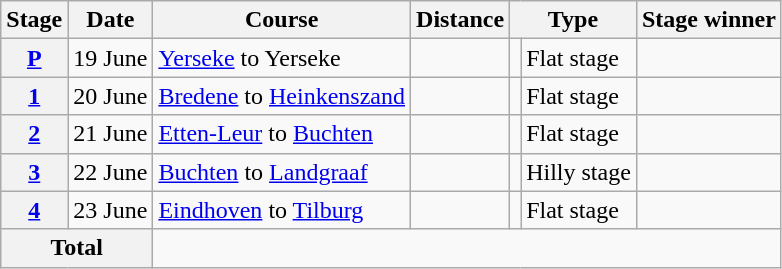<table class="wikitable">
<tr>
<th scope="col">Stage</th>
<th scope="col">Date</th>
<th scope="col">Course</th>
<th scope="col">Distance</th>
<th scope="col" colspan="2">Type</th>
<th scope="col">Stage winner</th>
</tr>
<tr>
<th scope="row" style="text-align:center;"><a href='#'>P</a></th>
<td style="text-align:center;">19 June</td>
<td><a href='#'>Yerseke</a> to Yerseke</td>
<td style="text-align:center;"></td>
<td></td>
<td>Flat stage</td>
<td></td>
</tr>
<tr>
<th scope="row" style="text-align:center;"><a href='#'>1</a></th>
<td style="text-align:center;">20 June</td>
<td><a href='#'>Bredene</a> to <a href='#'>Heinkenszand</a></td>
<td style="text-align:center;"></td>
<td></td>
<td>Flat stage</td>
<td></td>
</tr>
<tr>
<th scope="row" style="text-align:center;"><a href='#'>2</a></th>
<td style="text-align:center;">21 June</td>
<td><a href='#'>Etten-Leur</a> to <a href='#'>Buchten</a></td>
<td style="text-align:center;"></td>
<td></td>
<td>Flat stage</td>
<td></td>
</tr>
<tr>
<th scope="row" style="text-align:center;"><a href='#'>3</a></th>
<td style="text-align:center;">22 June</td>
<td><a href='#'>Buchten</a> to <a href='#'>Landgraaf</a></td>
<td style="text-align:center;"></td>
<td></td>
<td>Hilly stage</td>
<td></td>
</tr>
<tr>
<th scope="row" style="text-align:center;"><a href='#'>4</a></th>
<td style="text-align:center;">23 June</td>
<td><a href='#'>Eindhoven</a> to <a href='#'>Tilburg</a></td>
<td style="text-align:center;"></td>
<td></td>
<td>Flat stage</td>
<td></td>
</tr>
<tr>
<th colspan="2">Total</th>
<td colspan="5" style="text-align:center;"></td>
</tr>
</table>
